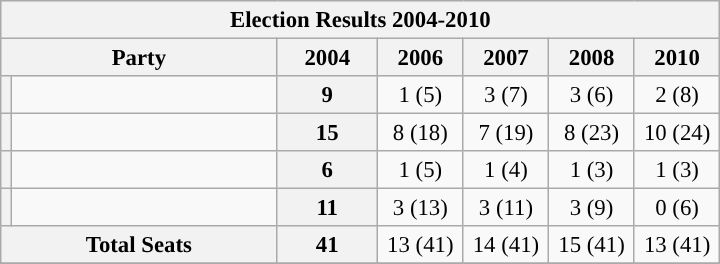<table class="wikitable" style="font-size: 95%;">
<tr style="background-color:#E9E9E9">
<th colspan="10">Election Results 2004-2010</th>
</tr>
<tr style="background-color:#E9E9E9">
<th colspan="2">Party</th>
<th align="center">2004</th>
<th style="width: 50px">2006</th>
<th style="width: 50px">2007</th>
<th style="width: 50px">2008</th>
<th style="width: 50px">2010</th>
</tr>
<tr>
<th style="background-color: "></th>
<td style="width: 170px"><a href='#'></a></td>
<th align="center">9</th>
<td align="center">1 (5)</td>
<td align="center">3 (7)</td>
<td align="center">3 (6)</td>
<td align="center">2 (8)</td>
</tr>
<tr>
<th style="background-color: "></th>
<td style="width: 170px"><a href='#'></a></td>
<th align="center">15</th>
<td align="center">8 (18)</td>
<td align="center">7 (19)</td>
<td align="center">8 (23)</td>
<td align="center">10 (24)</td>
</tr>
<tr>
<th style="background-color: "></th>
<td style="width: 170px"><a href='#'></a></td>
<th align="center">6</th>
<td align="center">1 (5)</td>
<td align="center">1 (4)</td>
<td align="center">1 (3)</td>
<td align="center">1 (3)</td>
</tr>
<tr>
<th style="background-color: "></th>
<td style="width: 170px"></td>
<th align="center">11</th>
<td align="center">3 (13)</td>
<td align="center">3 (11)</td>
<td align="center">3 (9)</td>
<td align="center">0 (6)</td>
</tr>
<tr>
<th colspan="2">Total Seats</th>
<th style="width: 60px">41</th>
<td align="center">13 (41)</td>
<td align="center">14 (41)</td>
<td align="center">15 (41)</td>
<td align="center">13 (41)</td>
</tr>
<tr>
</tr>
</table>
